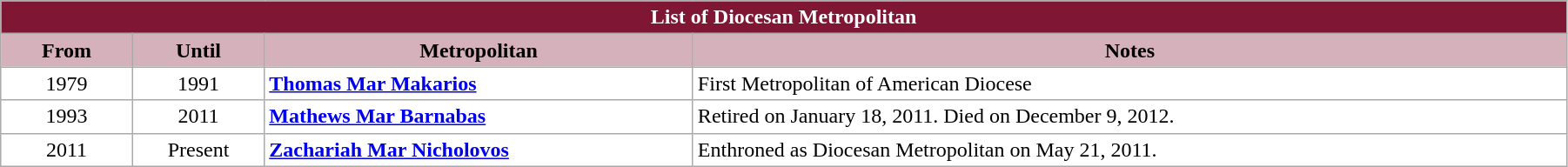<table class="wikitable" style="width: 95%;">
<tr>
<th colspan="4" style="background-color: #7F1734; color: white;">List of Diocesan Metropolitan</th>
</tr>
<tr>
<th style="background-color: #D4B1BB; width: 8%;">From</th>
<th style="background-color: #D4B1BB; width: 8%;">Until</th>
<th style="background-color: #D4B1BB; width: 26%;">Metropolitan</th>
<th style="background-color: #D4B1BB; width: 53%;">Notes</th>
</tr>
<tr valign="top" style="background-color: white;">
<td style="text-align: center;">1979</td>
<td style="text-align: center;">1991</td>
<td><strong><a href='#'>Thomas Mar Makarios</a></strong></td>
<td>First Metropolitan of American Diocese</td>
</tr>
<tr valign="top" style="background-color: white;">
<td style="text-align: center;">1993</td>
<td style="text-align: center;">2011</td>
<td><strong><a href='#'>Mathews Mar Barnabas</a></strong></td>
<td>Retired on January 18, 2011. Died on December 9, 2012.</td>
</tr>
<tr valign="top" style="background-color: white;">
<td style="text-align: center;">2011</td>
<td style="text-align: center;">Present</td>
<td><strong><a href='#'>Zachariah Mar Nicholovos</a></strong></td>
<td>Enthroned as Diocesan Metropolitan on May 21, 2011.</td>
</tr>
</table>
